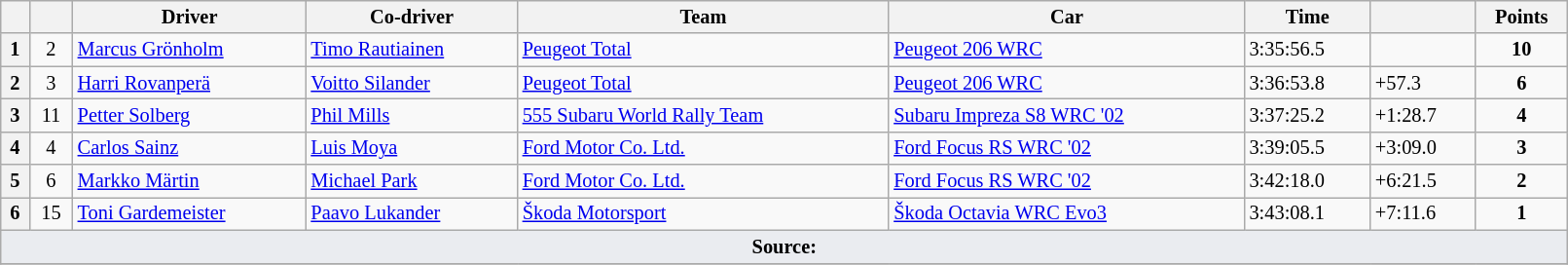<table class="wikitable" width=85% style="font-size: 85%;">
<tr>
<th></th>
<th></th>
<th>Driver</th>
<th>Co-driver</th>
<th>Team</th>
<th>Car</th>
<th>Time</th>
<th></th>
<th>Points</th>
</tr>
<tr>
<th>1</th>
<td align="center">2</td>
<td> <a href='#'>Marcus Grönholm</a></td>
<td> <a href='#'>Timo Rautiainen</a></td>
<td> <a href='#'>Peugeot Total</a></td>
<td><a href='#'>Peugeot 206 WRC</a></td>
<td>3:35:56.5</td>
<td></td>
<td align="center"><strong>10</strong></td>
</tr>
<tr>
<th>2</th>
<td align="center">3</td>
<td> <a href='#'>Harri Rovanperä</a></td>
<td> <a href='#'>Voitto Silander</a></td>
<td> <a href='#'>Peugeot Total</a></td>
<td><a href='#'>Peugeot 206 WRC</a></td>
<td>3:36:53.8</td>
<td>+57.3</td>
<td align="center"><strong>6</strong></td>
</tr>
<tr>
<th>3</th>
<td align="center">11</td>
<td> <a href='#'>Petter Solberg</a></td>
<td> <a href='#'>Phil Mills</a></td>
<td> <a href='#'>555 Subaru World Rally Team</a></td>
<td><a href='#'>Subaru Impreza S8 WRC '02</a></td>
<td>3:37:25.2</td>
<td>+1:28.7</td>
<td align="center"><strong>4</strong></td>
</tr>
<tr>
<th>4</th>
<td align="center">4</td>
<td> <a href='#'>Carlos Sainz</a></td>
<td> <a href='#'>Luis Moya</a></td>
<td> <a href='#'>Ford Motor Co. Ltd.</a></td>
<td><a href='#'>Ford Focus RS WRC '02</a></td>
<td>3:39:05.5</td>
<td>+3:09.0</td>
<td align="center"><strong>3</strong></td>
</tr>
<tr>
<th>5</th>
<td align="center">6</td>
<td> <a href='#'>Markko Märtin</a></td>
<td> <a href='#'>Michael Park</a></td>
<td> <a href='#'>Ford Motor Co. Ltd.</a></td>
<td><a href='#'>Ford Focus RS WRC '02</a></td>
<td>3:42:18.0</td>
<td>+6:21.5</td>
<td align="center"><strong>2</strong></td>
</tr>
<tr>
<th>6</th>
<td align="center">15</td>
<td> <a href='#'>Toni Gardemeister</a></td>
<td> <a href='#'>Paavo Lukander</a></td>
<td> <a href='#'>Škoda Motorsport</a></td>
<td><a href='#'>Škoda Octavia WRC Evo3</a></td>
<td>3:43:08.1</td>
<td>+7:11.6</td>
<td align="center"><strong>1</strong></td>
</tr>
<tr>
<td style="background-color:#EAECF0; text-align:center" colspan="9"><strong>Source:</strong></td>
</tr>
<tr>
</tr>
</table>
